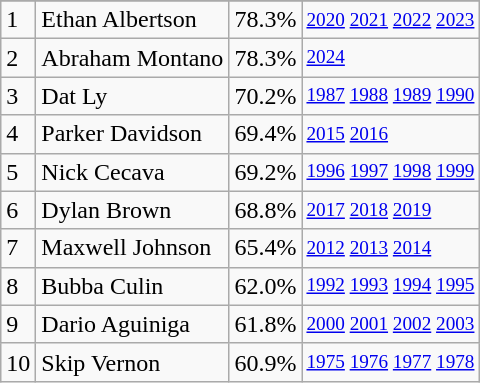<table class="wikitable">
<tr>
</tr>
<tr>
<td>1</td>
<td>Ethan Albertson</td>
<td><abbr>78.3%</abbr></td>
<td style="font-size:80%;"><a href='#'>2020</a> <a href='#'>2021</a> <a href='#'>2022</a> <a href='#'>2023</a></td>
</tr>
<tr>
<td>2</td>
<td>Abraham Montano</td>
<td><abbr>78.3%</abbr></td>
<td style="font-size:80%;"><a href='#'>2024</a></td>
</tr>
<tr>
<td>3</td>
<td>Dat Ly</td>
<td><abbr>70.2%</abbr></td>
<td style="font-size:80%;"><a href='#'>1987</a> <a href='#'>1988</a> <a href='#'>1989</a> <a href='#'>1990</a></td>
</tr>
<tr>
<td>4</td>
<td>Parker Davidson</td>
<td><abbr>69.4%</abbr></td>
<td style="font-size:80%;"><a href='#'>2015</a> <a href='#'>2016</a></td>
</tr>
<tr>
<td>5</td>
<td>Nick Cecava</td>
<td><abbr>69.2%</abbr></td>
<td style="font-size:80%;"><a href='#'>1996</a> <a href='#'>1997</a> <a href='#'>1998</a> <a href='#'>1999</a></td>
</tr>
<tr>
<td>6</td>
<td>Dylan Brown</td>
<td><abbr>68.8%</abbr></td>
<td style="font-size:80%;"><a href='#'>2017</a> <a href='#'>2018</a> <a href='#'>2019</a></td>
</tr>
<tr>
<td>7</td>
<td>Maxwell Johnson</td>
<td><abbr>65.4%</abbr></td>
<td style="font-size:80%;"><a href='#'>2012</a> <a href='#'>2013</a> <a href='#'>2014</a></td>
</tr>
<tr>
<td>8</td>
<td>Bubba Culin</td>
<td><abbr>62.0%</abbr></td>
<td style="font-size:80%;"><a href='#'>1992</a> <a href='#'>1993</a> <a href='#'>1994</a> <a href='#'>1995</a></td>
</tr>
<tr>
<td>9</td>
<td>Dario Aguiniga</td>
<td><abbr>61.8%</abbr></td>
<td style="font-size:80%;"><a href='#'>2000</a> <a href='#'>2001</a> <a href='#'>2002</a> <a href='#'>2003</a></td>
</tr>
<tr>
<td>10</td>
<td>Skip Vernon</td>
<td><abbr>60.9%</abbr></td>
<td style="font-size:80%;"><a href='#'>1975</a> <a href='#'>1976</a> <a href='#'>1977</a> <a href='#'>1978</a><br></td>
</tr>
</table>
